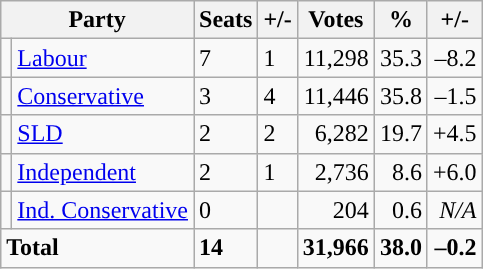<table class="wikitable sortable">
<tr>
<th colspan="2">Party</th>
<th>Seats</th>
<th>+/-</th>
<th>Votes</th>
<th>%</th>
<th>+/-</th>
</tr>
<tr>
<td style="background-color: "></td>
<td><a href='#'>Labour</a></td>
<td>7</td>
<td> 1</td>
<td style="text-align:right;">11,298</td>
<td style="text-align:right;">35.3</td>
<td style="text-align:right;">–8.2</td>
</tr>
<tr>
<td style="background-color: "></td>
<td><a href='#'>Conservative</a></td>
<td>3</td>
<td> 4</td>
<td style="text-align:right;">11,446</td>
<td style="text-align:right;">35.8</td>
<td style="text-align:right;">–1.5</td>
</tr>
<tr>
<td style="background-color: "></td>
<td><a href='#'>SLD</a></td>
<td>2</td>
<td> 2</td>
<td style="text-align:right;">6,282</td>
<td style="text-align:right;">19.7</td>
<td style="text-align:right;">+4.5</td>
</tr>
<tr>
<td style="background-color: "></td>
<td><a href='#'>Independent</a></td>
<td>2</td>
<td> 1</td>
<td style="text-align:right;">2,736</td>
<td style="text-align:right;">8.6</td>
<td style="text-align:right;">+6.0</td>
</tr>
<tr>
<td style="background-color: "></td>
<td><a href='#'>Ind. Conservative</a></td>
<td>0</td>
<td></td>
<td style="text-align:right;">204</td>
<td style="text-align:right;">0.6</td>
<td style="text-align:right;"><em>N/A</em></td>
</tr>
<tr>
<td colspan="2"><strong>Total</strong></td>
<td><strong>14</strong></td>
<td></td>
<td style="text-align:right;"><strong>31,966</strong></td>
<td style="text-align:right;"><strong>38.0</strong></td>
<td style="text-align:right;"><strong>–0.2</strong></td>
</tr>
</table>
